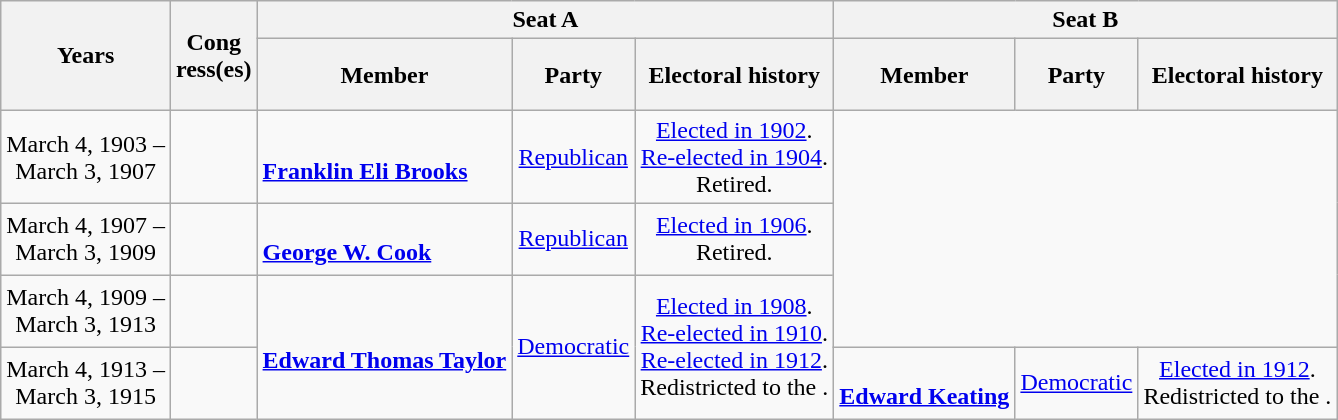<table class=wikitable style="text-align:center">
<tr>
<th rowspan=2>Years</th>
<th rowspan=2>Cong<br>ress(es)</th>
<th colspan=3>Seat A</th>
<th colspan=3>Seat B</th>
</tr>
<tr style="height:3em">
<th>Member</th>
<th>Party</th>
<th>Electoral history</th>
<th>Member</th>
<th>Party</th>
<th>Electoral history</th>
</tr>
<tr style="height:3em">
<td nowrap>March 4, 1903 –<br>March 3, 1907</td>
<td></td>
<td align=left><br><strong><a href='#'>Franklin Eli Brooks</a></strong><br></td>
<td><a href='#'>Republican</a></td>
<td><a href='#'>Elected in 1902</a>.<br><a href='#'>Re-elected in 1904</a>.<br>Retired.</td>
<td rowspan=3; colspan=4></td>
</tr>
<tr style="height:3em">
<td nowrap>March 4, 1907 –<br>March 3, 1909</td>
<td></td>
<td align=left><br><strong><a href='#'>George W. Cook</a></strong><br></td>
<td><a href='#'>Republican</a></td>
<td><a href='#'>Elected in 1906</a>.<br>Retired.</td>
</tr>
<tr style="height:3em">
<td nowrap>March 4, 1909 –<br>March 3, 1913</td>
<td></td>
<td align=left rowspan=2><br><strong><a href='#'>Edward Thomas Taylor</a></strong><br></td>
<td rowspan=2 ><a href='#'>Democratic</a></td>
<td rowspan=2><a href='#'>Elected in 1908</a>.<br><a href='#'>Re-elected in 1910</a>.<br><a href='#'>Re-elected in 1912</a>.<br>Redistricted to the .</td>
</tr>
<tr style="height:3em">
<td nowrap>March 4, 1913 –<br>March 3, 1915</td>
<td></td>
<td align=left><br><strong><a href='#'>Edward Keating</a></strong><br></td>
<td><a href='#'>Democratic</a></td>
<td><a href='#'>Elected in 1912</a>.<br>Redistricted to the .</td>
</tr>
</table>
